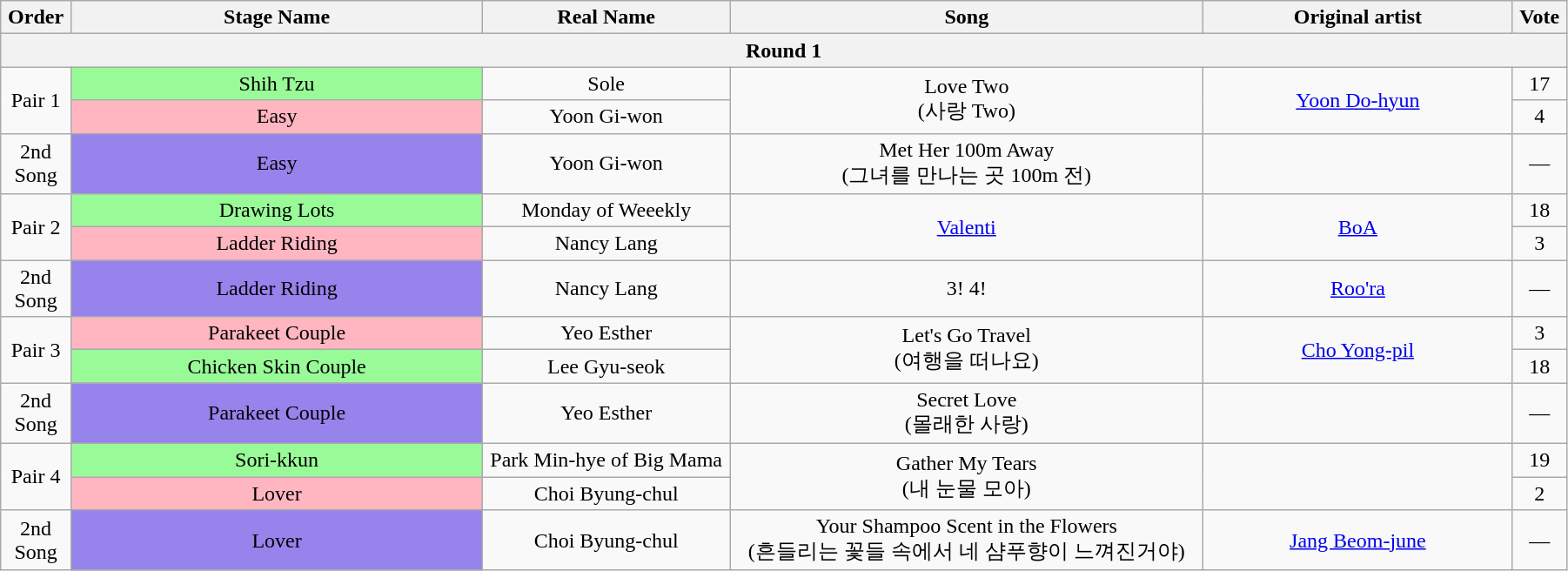<table class="wikitable" style="text-align:center; width:95%;">
<tr>
<th style="width:1%;">Order</th>
<th style="width:20%;">Stage Name</th>
<th style="width:12%;">Real Name</th>
<th style="width:23%;">Song</th>
<th style="width:15%;">Original artist</th>
<th style="width:1%;">Vote</th>
</tr>
<tr>
<th colspan=6>Round 1</th>
</tr>
<tr>
<td rowspan=2>Pair 1</td>
<td bgcolor="palegreen">Shih Tzu</td>
<td>Sole</td>
<td rowspan=2>Love Two<br>(사랑 Two)</td>
<td rowspan=2><a href='#'>Yoon Do-hyun</a></td>
<td>17</td>
</tr>
<tr>
<td bgcolor="lightpink">Easy</td>
<td>Yoon Gi-won</td>
<td>4</td>
</tr>
<tr>
<td>2nd Song</td>
<td bgcolor="#9683EC">Easy</td>
<td>Yoon Gi-won</td>
<td>Met Her 100m Away<br>(그녀를 만나는 곳 100m 전)</td>
<td></td>
<td>—</td>
</tr>
<tr>
<td rowspan=2>Pair 2</td>
<td bgcolor="palegreen">Drawing Lots</td>
<td>Monday of Weeekly</td>
<td rowspan=2><a href='#'>Valenti</a></td>
<td rowspan=2><a href='#'>BoA</a></td>
<td>18</td>
</tr>
<tr>
<td bgcolor="lightpink">Ladder Riding</td>
<td>Nancy Lang</td>
<td>3</td>
</tr>
<tr>
<td>2nd Song</td>
<td bgcolor="#9683EC">Ladder Riding</td>
<td>Nancy Lang</td>
<td>3! 4!</td>
<td><a href='#'>Roo'ra</a></td>
<td>—</td>
</tr>
<tr>
<td rowspan=2>Pair 3</td>
<td bgcolor="lightpink">Parakeet Couple</td>
<td>Yeo Esther</td>
<td rowspan=2>Let's Go Travel<br>(여행을 떠나요)</td>
<td rowspan=2><a href='#'>Cho Yong-pil</a></td>
<td>3</td>
</tr>
<tr>
<td bgcolor="palegreen">Chicken Skin Couple</td>
<td>Lee Gyu-seok</td>
<td>18</td>
</tr>
<tr>
<td>2nd Song</td>
<td bgcolor="#9683EC">Parakeet Couple</td>
<td>Yeo Esther</td>
<td>Secret Love<br>(몰래한 사랑)</td>
<td></td>
<td>—</td>
</tr>
<tr>
<td rowspan=2>Pair 4</td>
<td bgcolor="palegreen">Sori-kkun</td>
<td>Park Min-hye of Big Mama</td>
<td rowspan=2>Gather My Tears<br>(내 눈물 모아)</td>
<td rowspan=2></td>
<td>19</td>
</tr>
<tr>
<td bgcolor="lightpink">Lover</td>
<td>Choi Byung-chul</td>
<td>2</td>
</tr>
<tr>
<td>2nd Song</td>
<td bgcolor="#9683EC">Lover</td>
<td>Choi Byung-chul</td>
<td>Your Shampoo Scent in the Flowers<br>(흔들리는 꽃들 속에서 네 샴푸향이 느껴진거야)</td>
<td><a href='#'>Jang Beom-june</a></td>
<td>—</td>
</tr>
</table>
